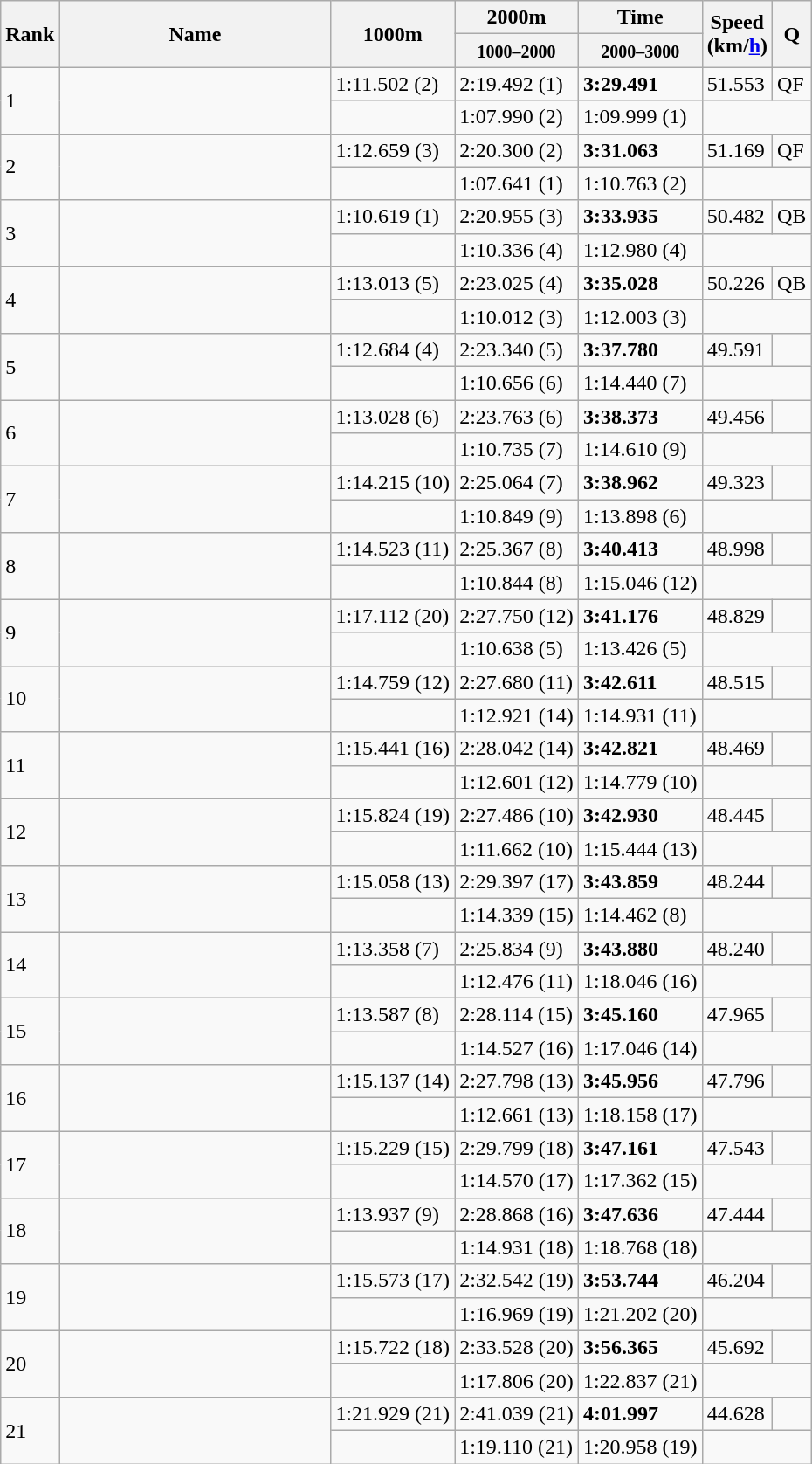<table class="wikitable">
<tr>
<th rowspan=2 width=20>Rank</th>
<th rowspan=2 width=200>Name</th>
<th rowspan=2>1000m</th>
<th>2000m</th>
<th>Time</th>
<th rowspan=2>Speed<br>(km/<a href='#'>h</a>)</th>
<th rowspan=2 width=20>Q</th>
</tr>
<tr>
<th><small>1000–2000</small></th>
<th><small>2000–3000</small></th>
</tr>
<tr>
<td rowspan=2>1</td>
<td rowspan=2></td>
<td>1:11.502 (2)</td>
<td>2:19.492 (1)</td>
<td><strong>3:29.491</strong></td>
<td>51.553</td>
<td>QF</td>
</tr>
<tr>
<td></td>
<td>1:07.990 (2)</td>
<td>1:09.999 (1)</td>
<td colspan=2></td>
</tr>
<tr>
<td rowspan=2>2</td>
<td rowspan=2></td>
<td>1:12.659 (3)</td>
<td>2:20.300 (2)</td>
<td><strong>3:31.063</strong></td>
<td>51.169</td>
<td>QF</td>
</tr>
<tr>
<td></td>
<td>1:07.641 (1)</td>
<td>1:10.763 (2)</td>
<td colspan=2></td>
</tr>
<tr>
<td rowspan=2>3</td>
<td rowspan=2></td>
<td>1:10.619 (1)</td>
<td>2:20.955 (3)</td>
<td><strong>3:33.935</strong></td>
<td>50.482</td>
<td>QB</td>
</tr>
<tr>
<td></td>
<td>1:10.336 (4)</td>
<td>1:12.980 (4)</td>
<td colspan=2></td>
</tr>
<tr>
<td rowspan=2>4</td>
<td rowspan=2></td>
<td>1:13.013 (5)</td>
<td>2:23.025 (4)</td>
<td><strong>3:35.028</strong></td>
<td>50.226</td>
<td>QB</td>
</tr>
<tr>
<td></td>
<td>1:10.012 (3)</td>
<td>1:12.003 (3)</td>
<td colspan=2></td>
</tr>
<tr>
<td rowspan=2>5</td>
<td rowspan=2></td>
<td>1:12.684 (4)</td>
<td>2:23.340 (5)</td>
<td><strong>3:37.780</strong></td>
<td>49.591</td>
</tr>
<tr>
<td></td>
<td>1:10.656 (6)</td>
<td>1:14.440 (7)</td>
<td colspan=2></td>
</tr>
<tr>
<td rowspan=2>6</td>
<td rowspan=2></td>
<td>1:13.028 (6)</td>
<td>2:23.763 (6)</td>
<td><strong>3:38.373</strong></td>
<td>49.456</td>
</tr>
<tr>
<td></td>
<td>1:10.735 (7)</td>
<td>1:14.610 (9)</td>
<td colspan=2></td>
</tr>
<tr>
<td rowspan=2>7</td>
<td rowspan=2></td>
<td>1:14.215 (10)</td>
<td>2:25.064 (7)</td>
<td><strong>3:38.962</strong></td>
<td>49.323</td>
</tr>
<tr>
<td></td>
<td>1:10.849 (9)</td>
<td>1:13.898 (6)</td>
<td colspan=2></td>
</tr>
<tr>
<td rowspan=2>8</td>
<td rowspan=2></td>
<td>1:14.523 (11)</td>
<td>2:25.367 (8)</td>
<td><strong>3:40.413</strong></td>
<td>48.998</td>
</tr>
<tr>
<td></td>
<td>1:10.844 (8)</td>
<td>1:15.046 (12)</td>
<td colspan=2></td>
</tr>
<tr>
<td rowspan=2>9</td>
<td rowspan=2></td>
<td>1:17.112 (20)</td>
<td>2:27.750 (12)</td>
<td><strong>3:41.176</strong></td>
<td>48.829</td>
</tr>
<tr>
<td></td>
<td>1:10.638 (5)</td>
<td>1:13.426 (5)</td>
<td colspan=2></td>
</tr>
<tr>
<td rowspan=2>10</td>
<td rowspan=2></td>
<td>1:14.759 (12)</td>
<td>2:27.680 (11)</td>
<td><strong>3:42.611</strong></td>
<td>48.515</td>
</tr>
<tr>
<td></td>
<td>1:12.921 (14)</td>
<td>1:14.931 (11)</td>
<td colspan=2></td>
</tr>
<tr>
<td rowspan=2>11</td>
<td rowspan=2></td>
<td>1:15.441 (16)</td>
<td>2:28.042 (14)</td>
<td><strong>3:42.821</strong></td>
<td>48.469</td>
</tr>
<tr>
<td></td>
<td>1:12.601 (12)</td>
<td>1:14.779 (10)</td>
<td colspan=2></td>
</tr>
<tr>
<td rowspan=2>12</td>
<td rowspan=2></td>
<td>1:15.824 (19)</td>
<td>2:27.486 (10)</td>
<td><strong>3:42.930</strong></td>
<td>48.445</td>
</tr>
<tr>
<td></td>
<td>1:11.662 (10)</td>
<td>1:15.444 (13)</td>
<td colspan=2></td>
</tr>
<tr>
<td rowspan=2>13</td>
<td rowspan=2></td>
<td>1:15.058 (13)</td>
<td>2:29.397 (17)</td>
<td><strong>3:43.859</strong></td>
<td>48.244</td>
</tr>
<tr>
<td></td>
<td>1:14.339 (15)</td>
<td>1:14.462 (8)</td>
<td colspan=2></td>
</tr>
<tr>
<td rowspan=2>14</td>
<td rowspan=2></td>
<td>1:13.358 (7)</td>
<td>2:25.834 (9)</td>
<td><strong>3:43.880</strong></td>
<td>48.240</td>
</tr>
<tr>
<td></td>
<td>1:12.476 (11)</td>
<td>1:18.046 (16)</td>
<td colspan=2></td>
</tr>
<tr>
<td rowspan=2>15</td>
<td rowspan=2></td>
<td>1:13.587 (8)</td>
<td>2:28.114 (15)</td>
<td><strong>3:45.160</strong></td>
<td>47.965</td>
</tr>
<tr>
<td></td>
<td>1:14.527 (16)</td>
<td>1:17.046 (14)</td>
<td colspan=2></td>
</tr>
<tr>
<td rowspan=2>16</td>
<td rowspan=2></td>
<td>1:15.137 (14)</td>
<td>2:27.798 (13)</td>
<td><strong>3:45.956</strong></td>
<td>47.796</td>
</tr>
<tr>
<td></td>
<td>1:12.661 (13)</td>
<td>1:18.158 (17)</td>
<td colspan=2></td>
</tr>
<tr>
<td rowspan=2>17</td>
<td rowspan=2></td>
<td>1:15.229 (15)</td>
<td>2:29.799 (18)</td>
<td><strong>3:47.161</strong></td>
<td>47.543</td>
</tr>
<tr>
<td></td>
<td>1:14.570 (17)</td>
<td>1:17.362 (15)</td>
<td colspan=2></td>
</tr>
<tr>
<td rowspan=2>18</td>
<td rowspan=2></td>
<td>1:13.937 (9)</td>
<td>2:28.868 (16)</td>
<td><strong>3:47.636</strong></td>
<td>47.444</td>
</tr>
<tr>
<td></td>
<td>1:14.931 (18)</td>
<td>1:18.768 (18)</td>
<td colspan=2></td>
</tr>
<tr>
<td rowspan=2>19</td>
<td rowspan=2></td>
<td>1:15.573 (17)</td>
<td>2:32.542 (19)</td>
<td><strong>3:53.744</strong></td>
<td>46.204</td>
</tr>
<tr>
<td></td>
<td>1:16.969 (19)</td>
<td>1:21.202 (20)</td>
<td colspan=2></td>
</tr>
<tr>
<td rowspan=2>20</td>
<td rowspan=2></td>
<td>1:15.722 (18)</td>
<td>2:33.528 (20)</td>
<td><strong>3:56.365</strong></td>
<td>45.692</td>
</tr>
<tr>
<td></td>
<td>1:17.806 (20)</td>
<td>1:22.837 (21)</td>
<td colspan=2></td>
</tr>
<tr>
<td rowspan=2>21</td>
<td rowspan=2></td>
<td>1:21.929 (21)</td>
<td>2:41.039 (21)</td>
<td><strong>4:01.997</strong></td>
<td>44.628</td>
</tr>
<tr>
<td></td>
<td>1:19.110 (21)</td>
<td>1:20.958 (19)</td>
<td colspan=2></td>
</tr>
</table>
